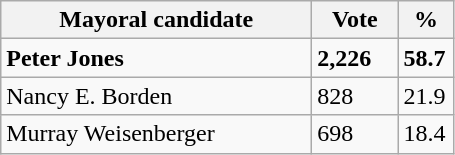<table class="wikitable">
<tr>
<th width="200px">Mayoral candidate</th>
<th width="50px">Vote</th>
<th width="30px">%</th>
</tr>
<tr>
<td><strong>Peter Jones</strong> </td>
<td><strong>2,226</strong></td>
<td><strong>58.7</strong></td>
</tr>
<tr>
<td>Nancy E. Borden</td>
<td>828</td>
<td>21.9</td>
</tr>
<tr>
<td>Murray Weisenberger</td>
<td>698</td>
<td>18.4</td>
</tr>
</table>
